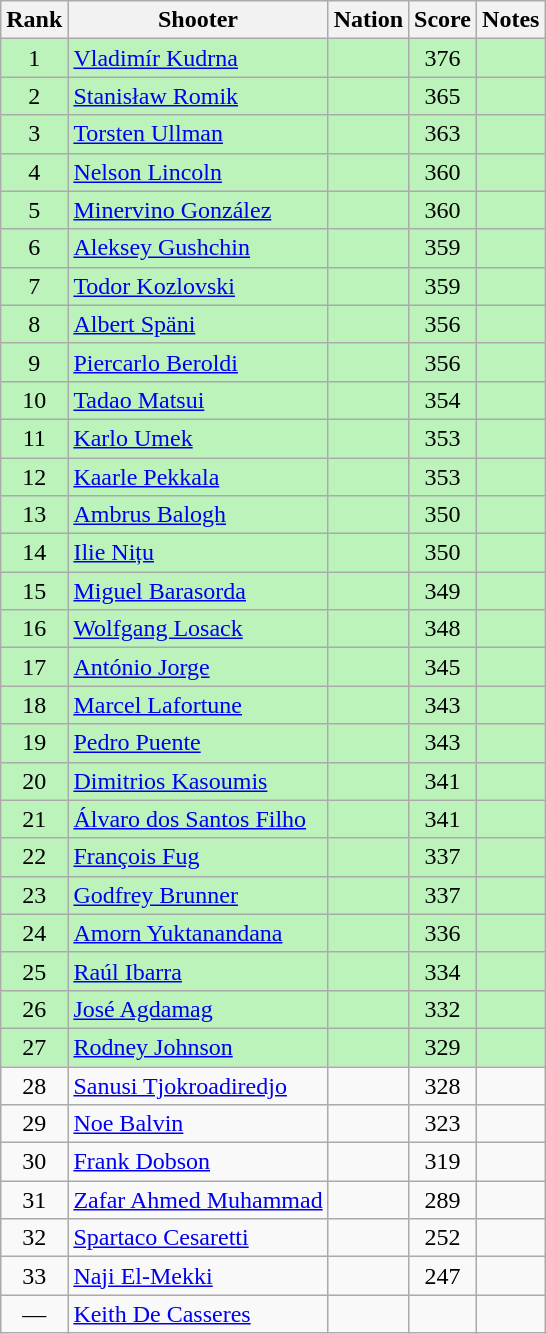<table class="wikitable sortable" style="text-align:center">
<tr>
<th>Rank</th>
<th>Shooter</th>
<th>Nation</th>
<th>Score</th>
<th>Notes</th>
</tr>
<tr bgcolor=bbf3bb>
<td>1</td>
<td align=left><a href='#'>Vladimír Kudrna</a></td>
<td align=left></td>
<td>376</td>
<td></td>
</tr>
<tr bgcolor=bbf3bb>
<td>2</td>
<td align=left><a href='#'>Stanisław Romik</a></td>
<td align=left></td>
<td>365</td>
<td></td>
</tr>
<tr bgcolor=bbf3bb>
<td>3</td>
<td align=left><a href='#'>Torsten Ullman</a></td>
<td align=left></td>
<td>363</td>
<td></td>
</tr>
<tr bgcolor=bbf3bb>
<td>4</td>
<td align=left><a href='#'>Nelson Lincoln</a></td>
<td align=left></td>
<td>360</td>
<td></td>
</tr>
<tr bgcolor=bbf3bb>
<td>5</td>
<td align=left><a href='#'>Minervino González</a></td>
<td align=left></td>
<td>360</td>
<td></td>
</tr>
<tr bgcolor=bbf3bb>
<td>6</td>
<td align=left><a href='#'>Aleksey Gushchin</a></td>
<td align=left></td>
<td>359</td>
<td></td>
</tr>
<tr bgcolor=bbf3bb>
<td>7</td>
<td align=left><a href='#'>Todor Kozlovski</a></td>
<td align=left></td>
<td>359</td>
<td></td>
</tr>
<tr bgcolor=bbf3bb>
<td>8</td>
<td align=left><a href='#'>Albert Späni</a></td>
<td align=left></td>
<td>356</td>
<td></td>
</tr>
<tr bgcolor=bbf3bb>
<td>9</td>
<td align=left><a href='#'>Piercarlo Beroldi</a></td>
<td align=left></td>
<td>356</td>
<td></td>
</tr>
<tr bgcolor=bbf3bb>
<td>10</td>
<td align=left><a href='#'>Tadao Matsui</a></td>
<td align=left></td>
<td>354</td>
<td></td>
</tr>
<tr bgcolor=bbf3bb>
<td>11</td>
<td align=left><a href='#'>Karlo Umek</a></td>
<td align=left></td>
<td>353</td>
<td></td>
</tr>
<tr bgcolor=bbf3bb>
<td>12</td>
<td align=left><a href='#'>Kaarle Pekkala</a></td>
<td align=left></td>
<td>353</td>
<td></td>
</tr>
<tr bgcolor=bbf3bb>
<td>13</td>
<td align=left><a href='#'>Ambrus Balogh</a></td>
<td align=left></td>
<td>350</td>
<td></td>
</tr>
<tr bgcolor=bbf3bb>
<td>14</td>
<td align=left><a href='#'>Ilie Nițu</a></td>
<td align=left></td>
<td>350</td>
<td></td>
</tr>
<tr bgcolor=bbf3bb>
<td>15</td>
<td align=left><a href='#'>Miguel Barasorda</a></td>
<td align=left></td>
<td>349</td>
<td></td>
</tr>
<tr bgcolor=bbf3bb>
<td>16</td>
<td align=left><a href='#'>Wolfgang Losack</a></td>
<td align=left></td>
<td>348</td>
<td></td>
</tr>
<tr bgcolor=bbf3bb>
<td>17</td>
<td align=left><a href='#'>António Jorge</a></td>
<td align=left></td>
<td>345</td>
<td></td>
</tr>
<tr bgcolor=bbf3bb>
<td>18</td>
<td align=left><a href='#'>Marcel Lafortune</a></td>
<td align=left></td>
<td>343</td>
<td></td>
</tr>
<tr bgcolor=bbf3bb>
<td>19</td>
<td align=left><a href='#'>Pedro Puente</a></td>
<td align=left></td>
<td>343</td>
<td></td>
</tr>
<tr bgcolor=bbf3bb>
<td>20</td>
<td align=left><a href='#'>Dimitrios Kasoumis</a></td>
<td align=left></td>
<td>341</td>
<td></td>
</tr>
<tr bgcolor=bbf3bb>
<td>21</td>
<td align=left><a href='#'>Álvaro dos Santos Filho</a></td>
<td align=left></td>
<td>341</td>
<td></td>
</tr>
<tr bgcolor=bbf3bb>
<td>22</td>
<td align=left><a href='#'>François Fug</a></td>
<td align=left></td>
<td>337</td>
<td></td>
</tr>
<tr bgcolor=bbf3bb>
<td>23</td>
<td align=left><a href='#'>Godfrey Brunner</a></td>
<td align=left></td>
<td>337</td>
<td></td>
</tr>
<tr bgcolor=bbf3bb>
<td>24</td>
<td align=left><a href='#'>Amorn Yuktanandana</a></td>
<td align=left></td>
<td>336</td>
<td></td>
</tr>
<tr bgcolor=bbf3bb>
<td>25</td>
<td align=left><a href='#'>Raúl Ibarra</a></td>
<td align=left></td>
<td>334</td>
<td></td>
</tr>
<tr bgcolor=bbf3bb>
<td>26</td>
<td align=left><a href='#'>José Agdamag</a></td>
<td align=left></td>
<td>332</td>
<td></td>
</tr>
<tr bgcolor=bbf3bb>
<td>27</td>
<td align=left><a href='#'>Rodney Johnson</a></td>
<td align=left></td>
<td>329</td>
<td></td>
</tr>
<tr>
<td>28</td>
<td align=left><a href='#'>Sanusi Tjokroadiredjo</a></td>
<td align=left></td>
<td>328</td>
<td></td>
</tr>
<tr>
<td>29</td>
<td align=left><a href='#'>Noe Balvin</a></td>
<td align=left></td>
<td>323</td>
<td></td>
</tr>
<tr>
<td>30</td>
<td align=left><a href='#'>Frank Dobson</a></td>
<td align=left></td>
<td>319</td>
<td></td>
</tr>
<tr>
<td>31</td>
<td align=left><a href='#'>Zafar Ahmed Muhammad</a></td>
<td align=left></td>
<td>289</td>
<td></td>
</tr>
<tr>
<td>32</td>
<td align=left><a href='#'>Spartaco Cesaretti</a></td>
<td align=left></td>
<td>252</td>
<td></td>
</tr>
<tr>
<td>33</td>
<td align=left><a href='#'>Naji El-Mekki</a></td>
<td align=left></td>
<td>247</td>
<td></td>
</tr>
<tr>
<td data-sort-value=34>—</td>
<td align=left><a href='#'>Keith De Casseres</a></td>
<td align=left></td>
<td data-sort-value=0.000></td>
<td></td>
</tr>
</table>
